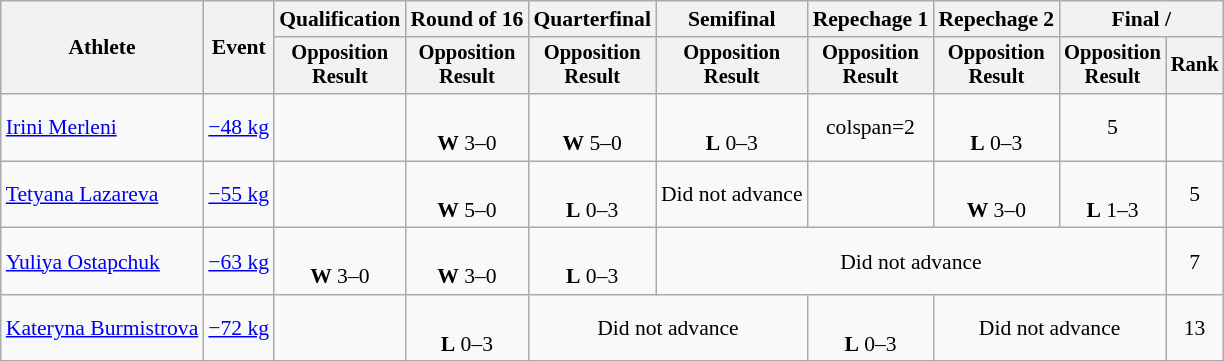<table class="wikitable" style="font-size:90%">
<tr>
<th rowspan="2">Athlete</th>
<th rowspan="2">Event</th>
<th>Qualification</th>
<th>Round of 16</th>
<th>Quarterfinal</th>
<th>Semifinal</th>
<th>Repechage 1</th>
<th>Repechage 2</th>
<th colspan=2>Final / </th>
</tr>
<tr style="font-size: 95%">
<th>Opposition<br>Result</th>
<th>Opposition<br>Result</th>
<th>Opposition<br>Result</th>
<th>Opposition<br>Result</th>
<th>Opposition<br>Result</th>
<th>Opposition<br>Result</th>
<th>Opposition<br>Result</th>
<th>Rank</th>
</tr>
<tr align=center>
<td align=left><a href='#'>Irini Merleni</a></td>
<td align=left><a href='#'>−48 kg</a></td>
<td></td>
<td><br><strong>W</strong> 3–0 <sup></sup></td>
<td><br><strong>W</strong> 5–0 <sup></sup></td>
<td><br><strong>L</strong> 0–3 <sup></sup></td>
<td>colspan=2 </td>
<td><br><strong>L</strong> 0–3 <sup></sup></td>
<td>5</td>
</tr>
<tr align=center>
<td align=left><a href='#'>Tetyana Lazareva</a></td>
<td align=left><a href='#'>−55 kg</a></td>
<td></td>
<td><br><strong>W</strong> 5–0 <sup></sup></td>
<td><br><strong>L</strong> 0–3 <sup></sup></td>
<td>Did not advance</td>
<td></td>
<td><br><strong>W</strong> 3–0 <sup></sup></td>
<td><br><strong>L</strong> 1–3 <sup></sup></td>
<td>5</td>
</tr>
<tr align=center>
<td align=left><a href='#'>Yuliya Ostapchuk</a></td>
<td align=left><a href='#'>−63 kg</a></td>
<td><br><strong>W</strong> 3–0 <sup></sup></td>
<td><br><strong>W</strong> 3–0 <sup></sup></td>
<td><br><strong>L</strong> 0–3 <sup></sup></td>
<td colspan=4>Did not advance</td>
<td>7</td>
</tr>
<tr align=center>
<td align=left><a href='#'>Kateryna Burmistrova</a></td>
<td align=left><a href='#'>−72 kg</a></td>
<td></td>
<td><br><strong>L</strong> 0–3 <sup></sup></td>
<td colspan=2>Did not advance</td>
<td><br><strong>L</strong> 0–3 <sup></sup></td>
<td colspan=2>Did not advance</td>
<td>13</td>
</tr>
</table>
